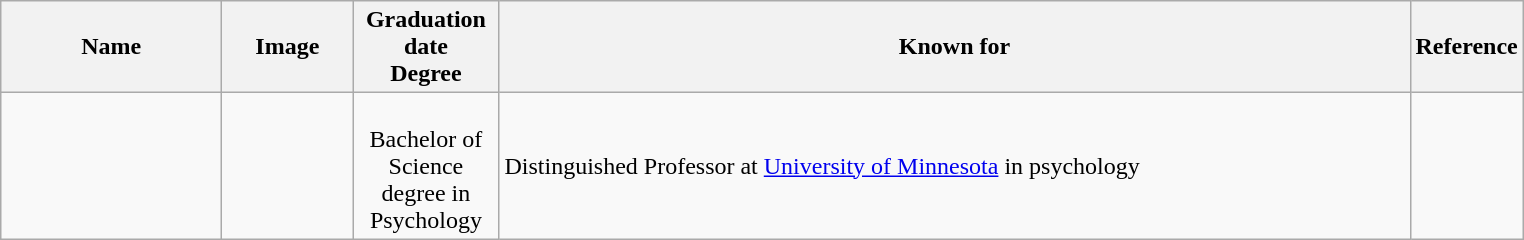<table class="wikitable sortable">
<tr>
<th scope="col" width="140">Name</th>
<th scope="col" width="80" class="unsortable">Image</th>
<th scope="col" width="90">Graduation date<br>Degree</th>
<th scope="col" width="600" class="unsortable">Known for</th>
<th scope="col" width="30" class="unsortable">Reference</th>
</tr>
<tr>
<td></td>
<td></td>
<td align=center><br>Bachelor of Science degree in Psychology</td>
<td>Distinguished Professor at <a href='#'>University of Minnesota</a> in psychology</td>
<td align="center"></td>
</tr>
</table>
